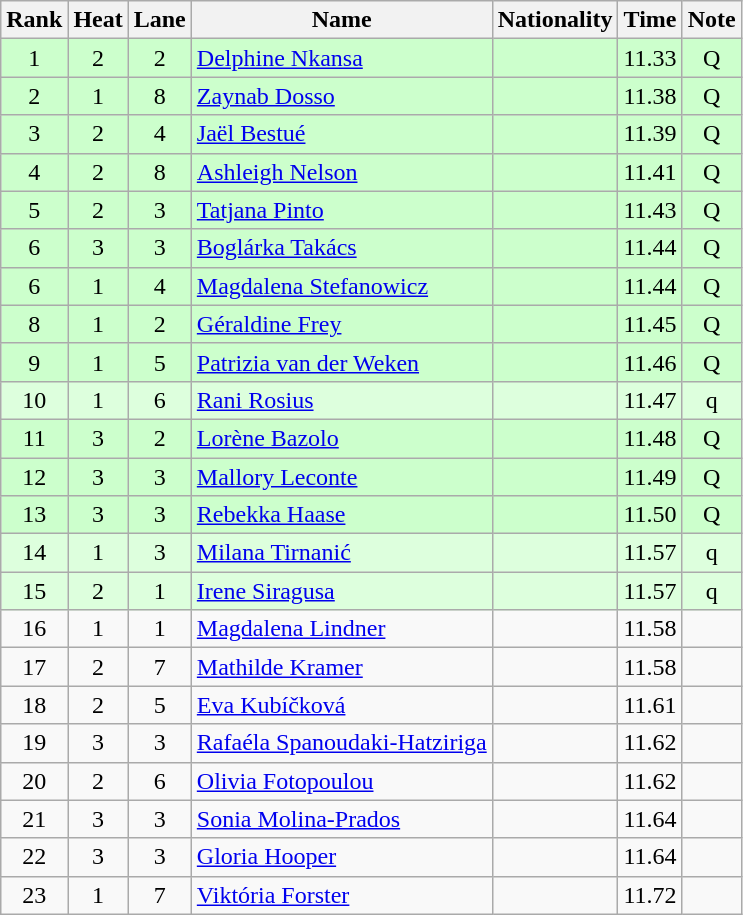<table class="wikitable sortable" style="text-align:center">
<tr>
<th>Rank</th>
<th>Heat</th>
<th>Lane</th>
<th>Name</th>
<th>Nationality</th>
<th>Time</th>
<th>Note</th>
</tr>
<tr bgcolor=ccffcc>
<td>1</td>
<td>2</td>
<td>2</td>
<td align=left><a href='#'>Delphine Nkansa</a></td>
<td align=left></td>
<td>11.33</td>
<td>Q</td>
</tr>
<tr bgcolor=ccffcc>
<td>2</td>
<td>1</td>
<td>8</td>
<td align=left><a href='#'>Zaynab Dosso</a></td>
<td align=left></td>
<td>11.38</td>
<td>Q</td>
</tr>
<tr bgcolor=ccffcc>
<td>3</td>
<td>2</td>
<td>4</td>
<td align=left><a href='#'>Jaël Bestué </a></td>
<td align=left></td>
<td>11.39</td>
<td>Q</td>
</tr>
<tr bgcolor=ccffcc>
<td>4</td>
<td>2</td>
<td>8</td>
<td align=left><a href='#'>Ashleigh Nelson</a></td>
<td align=left></td>
<td>11.41</td>
<td>Q</td>
</tr>
<tr bgcolor=ccffcc>
<td>5</td>
<td>2</td>
<td>3</td>
<td align=left><a href='#'>Tatjana Pinto</a></td>
<td align=left></td>
<td>11.43</td>
<td>Q</td>
</tr>
<tr bgcolor=ccffcc>
<td>6</td>
<td>3</td>
<td>3</td>
<td align=left><a href='#'>Boglárka Takács</a></td>
<td align=left></td>
<td>11.44</td>
<td>Q</td>
</tr>
<tr bgcolor=ccffcc>
<td>6</td>
<td>1</td>
<td>4</td>
<td align=left><a href='#'>Magdalena Stefanowicz</a></td>
<td align=left></td>
<td>11.44</td>
<td>Q</td>
</tr>
<tr bgcolor=ccffcc>
<td>8</td>
<td>1</td>
<td>2</td>
<td align=left><a href='#'>Géraldine Frey</a></td>
<td align=left></td>
<td>11.45</td>
<td>Q</td>
</tr>
<tr bgcolor=ccffcc>
<td>9</td>
<td>1</td>
<td>5</td>
<td align=left><a href='#'>Patrizia van der Weken</a></td>
<td align=left></td>
<td>11.46</td>
<td>Q</td>
</tr>
<tr bgcolor=ddffdd>
<td>10</td>
<td>1</td>
<td>6</td>
<td align=left><a href='#'>Rani Rosius</a></td>
<td align=left></td>
<td>11.47</td>
<td>q</td>
</tr>
<tr bgcolor=ccffcc>
<td>11</td>
<td>3</td>
<td>2</td>
<td align=left><a href='#'>Lorène Bazolo</a></td>
<td align=left></td>
<td>11.48</td>
<td>Q</td>
</tr>
<tr bgcolor=ccffcc>
<td>12</td>
<td>3</td>
<td>3</td>
<td align=left><a href='#'>Mallory Leconte</a></td>
<td align=left></td>
<td>11.49</td>
<td>Q</td>
</tr>
<tr bgcolor=ccffcc>
<td>13</td>
<td>3</td>
<td>3</td>
<td align=left><a href='#'>Rebekka Haase</a></td>
<td align=left></td>
<td>11.50</td>
<td>Q</td>
</tr>
<tr bgcolor=ddffdd>
<td>14</td>
<td>1</td>
<td>3</td>
<td align=left><a href='#'>Milana Tirnanić </a></td>
<td align=left></td>
<td>11.57</td>
<td>q</td>
</tr>
<tr bgcolor=ddffdd>
<td>15</td>
<td>2</td>
<td>1</td>
<td align=left><a href='#'>Irene Siragusa</a></td>
<td align=left></td>
<td>11.57</td>
<td>q</td>
</tr>
<tr>
<td>16</td>
<td>1</td>
<td>1</td>
<td align=left><a href='#'>Magdalena Lindner</a></td>
<td align=left></td>
<td>11.58</td>
<td></td>
</tr>
<tr>
<td>17</td>
<td>2</td>
<td>7</td>
<td align=left><a href='#'>Mathilde Kramer</a></td>
<td align=left></td>
<td>11.58</td>
<td></td>
</tr>
<tr>
<td>18</td>
<td>2</td>
<td>5</td>
<td align=left><a href='#'>Eva Kubíčková </a></td>
<td align=left></td>
<td>11.61</td>
<td></td>
</tr>
<tr>
<td>19</td>
<td>3</td>
<td>3</td>
<td align=left><a href='#'>Rafaéla Spanoudaki-Hatziriga</a></td>
<td align=left></td>
<td>11.62</td>
<td></td>
</tr>
<tr>
<td>20</td>
<td>2</td>
<td>6</td>
<td align=left><a href='#'>Olivia Fotopoulou</a></td>
<td align=left></td>
<td>11.62</td>
<td></td>
</tr>
<tr>
<td>21</td>
<td>3</td>
<td>3</td>
<td align=left><a href='#'>Sonia Molina-Prados</a></td>
<td align=left></td>
<td>11.64</td>
<td></td>
</tr>
<tr>
<td>22</td>
<td>3</td>
<td>3</td>
<td align=left><a href='#'>Gloria Hooper</a></td>
<td align=left></td>
<td>11.64</td>
<td></td>
</tr>
<tr>
<td>23</td>
<td>1</td>
<td>7</td>
<td align=left><a href='#'>Viktória Forster</a></td>
<td align=left></td>
<td>11.72</td>
<td></td>
</tr>
</table>
